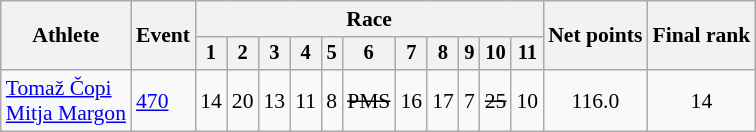<table class="wikitable" style="font-size:90%">
<tr>
<th rowspan="2">Athlete</th>
<th rowspan="2">Event</th>
<th colspan=11>Race</th>
<th rowspan=2>Net points</th>
<th rowspan=2>Final rank</th>
</tr>
<tr style="font-size:95%">
<th>1</th>
<th>2</th>
<th>3</th>
<th>4</th>
<th>5</th>
<th>6</th>
<th>7</th>
<th>8</th>
<th>9</th>
<th>10</th>
<th>11</th>
</tr>
<tr align=center>
<td align=left><a href='#'>Tomaž Čopi</a><br><a href='#'>Mitja Margon</a></td>
<td align=left><a href='#'>470</a></td>
<td>14</td>
<td>20</td>
<td>13</td>
<td>11</td>
<td>8</td>
<td><s>PMS</s></td>
<td>16</td>
<td>17</td>
<td>7</td>
<td><s>25</s></td>
<td>10</td>
<td>116.0</td>
<td>14</td>
</tr>
</table>
